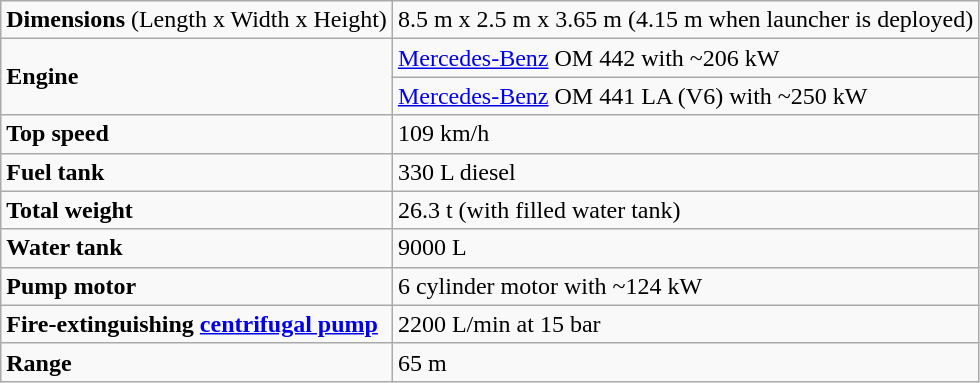<table class="wikitable">
<tr>
<td><strong>Dimensions</strong> (Length x Width x Height)</td>
<td>8.5 m x 2.5 m x 3.65 m (4.15 m when launcher is deployed)</td>
</tr>
<tr>
<td rowspan="2"><strong>Engine</strong></td>
<td><a href='#'>Mercedes-Benz</a> OM 442 with ~206 kW</td>
</tr>
<tr>
<td><a href='#'>Mercedes-Benz</a> OM 441 LA (V6) with ~250 kW</td>
</tr>
<tr>
<td><strong>Top speed</strong></td>
<td>109 km/h</td>
</tr>
<tr>
<td><strong>Fuel tank</strong></td>
<td>330 L diesel</td>
</tr>
<tr>
<td><strong>Total weight</strong></td>
<td>26.3 t (with filled water tank)</td>
</tr>
<tr>
<td><strong>Water tank</strong></td>
<td>9000 L</td>
</tr>
<tr>
<td><strong>Pump motor</strong></td>
<td>6 cylinder motor with ~124 kW</td>
</tr>
<tr>
<td><strong>Fire-extinguishing <a href='#'>centrifugal pump</a></strong></td>
<td>2200 L/min at 15 bar</td>
</tr>
<tr>
<td><strong>Range</strong></td>
<td>65 m</td>
</tr>
</table>
